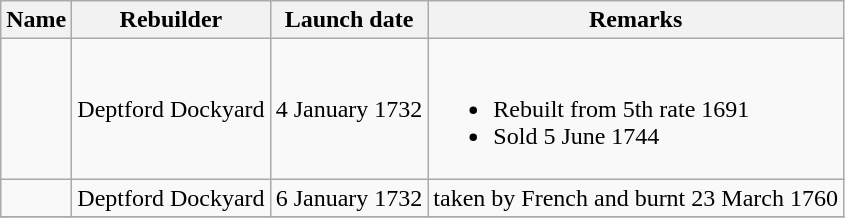<table class="wikitable">
<tr>
<th>Name</th>
<th>Rebuilder</th>
<th>Launch date</th>
<th>Remarks</th>
</tr>
<tr>
<td></td>
<td>Deptford Dockyard</td>
<td>4 January 1732</td>
<td><br><ul><li>Rebuilt from 5th rate 1691</li><li>Sold 5 June 1744</li></ul></td>
</tr>
<tr>
<td></td>
<td>Deptford Dockyard</td>
<td>6 January 1732</td>
<td>taken by French and burnt 23 March 1760</td>
</tr>
<tr>
</tr>
</table>
